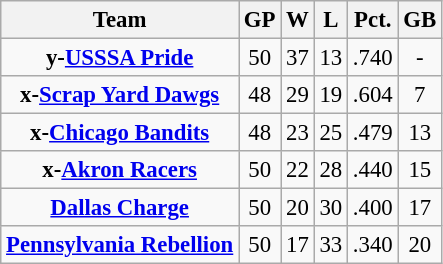<table class="wikitable sortable" style="font-size:95%; text-align:center;">
<tr>
<th>Team</th>
<th>GP</th>
<th>W</th>
<th>L</th>
<th>Pct.</th>
<th>GB</th>
</tr>
<tr>
<td><strong>y-<a href='#'>USSSA Pride</a></strong></td>
<td>50</td>
<td>37</td>
<td>13</td>
<td>.740</td>
<td>-</td>
</tr>
<tr>
<td><strong>x-<a href='#'>Scrap Yard Dawgs</a></strong></td>
<td>48</td>
<td>29</td>
<td>19</td>
<td>.604</td>
<td>7</td>
</tr>
<tr>
<td><strong>x-<a href='#'>Chicago Bandits</a></strong></td>
<td>48</td>
<td>23</td>
<td>25</td>
<td>.479</td>
<td>13</td>
</tr>
<tr>
<td><strong>x-<a href='#'>Akron Racers</a></strong></td>
<td>50</td>
<td>22</td>
<td>28</td>
<td>.440</td>
<td>15</td>
</tr>
<tr>
<td><strong><a href='#'>Dallas Charge</a></strong></td>
<td>50</td>
<td>20</td>
<td>30</td>
<td>.400</td>
<td>17</td>
</tr>
<tr>
<td><strong><a href='#'>Pennsylvania Rebellion</a></strong></td>
<td>50</td>
<td>17</td>
<td>33</td>
<td>.340</td>
<td>20</td>
</tr>
</table>
